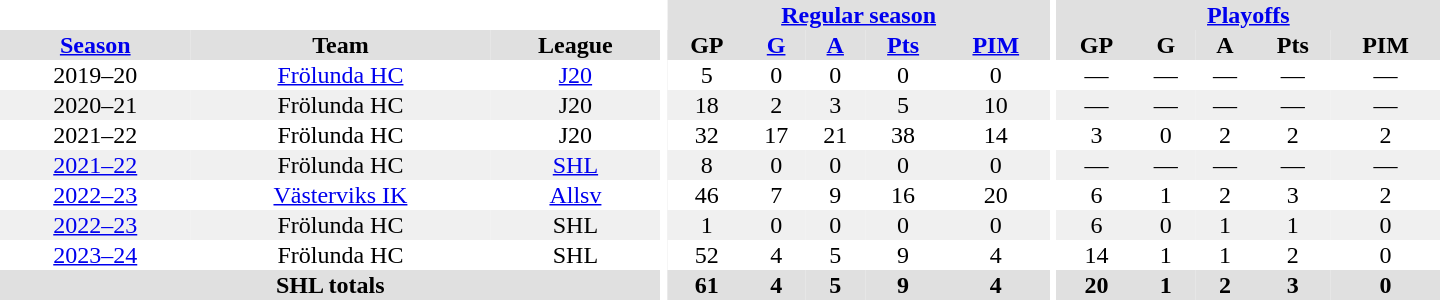<table border="0" cellpadding="1" cellspacing="0" style="text-align:center; width:60em">
<tr bgcolor="#e0e0e0">
<th colspan="3" bgcolor="#ffffff"></th>
<th rowspan="102" bgcolor="#ffffff"></th>
<th colspan="5"><a href='#'>Regular season</a></th>
<th rowspan="102" bgcolor="#ffffff"></th>
<th colspan="5"><a href='#'>Playoffs</a></th>
</tr>
<tr bgcolor="#e0e0e0">
<th><a href='#'>Season</a></th>
<th>Team</th>
<th>League</th>
<th>GP</th>
<th><a href='#'>G</a></th>
<th><a href='#'>A</a></th>
<th><a href='#'>Pts</a></th>
<th><a href='#'>PIM</a></th>
<th>GP</th>
<th>G</th>
<th>A</th>
<th>Pts</th>
<th>PIM</th>
</tr>
<tr>
<td>2019–20</td>
<td><a href='#'>Frölunda HC</a></td>
<td><a href='#'>J20</a></td>
<td>5</td>
<td>0</td>
<td>0</td>
<td>0</td>
<td>0</td>
<td>—</td>
<td>—</td>
<td>—</td>
<td>—</td>
<td>—</td>
</tr>
<tr style="background:#f0f0f0;">
<td>2020–21</td>
<td>Frölunda HC</td>
<td>J20</td>
<td>18</td>
<td>2</td>
<td>3</td>
<td>5</td>
<td>10</td>
<td>—</td>
<td>—</td>
<td>—</td>
<td>—</td>
<td>—</td>
</tr>
<tr>
<td>2021–22</td>
<td>Frölunda HC</td>
<td>J20</td>
<td>32</td>
<td>17</td>
<td>21</td>
<td>38</td>
<td>14</td>
<td>3</td>
<td>0</td>
<td>2</td>
<td>2</td>
<td>2</td>
</tr>
<tr style="background:#f0f0f0;">
<td><a href='#'>2021–22</a></td>
<td>Frölunda HC</td>
<td><a href='#'>SHL</a></td>
<td>8</td>
<td>0</td>
<td>0</td>
<td>0</td>
<td>0</td>
<td>—</td>
<td>—</td>
<td>—</td>
<td>—</td>
<td>—</td>
</tr>
<tr>
<td><a href='#'>2022–23</a></td>
<td><a href='#'>Västerviks IK</a></td>
<td><a href='#'>Allsv</a></td>
<td>46</td>
<td>7</td>
<td>9</td>
<td>16</td>
<td>20</td>
<td>6</td>
<td>1</td>
<td>2</td>
<td>3</td>
<td>2</td>
</tr>
<tr style="background:#f0f0f0;">
<td><a href='#'>2022–23</a></td>
<td>Frölunda HC</td>
<td>SHL</td>
<td>1</td>
<td>0</td>
<td>0</td>
<td>0</td>
<td>0</td>
<td>6</td>
<td>0</td>
<td>1</td>
<td>1</td>
<td>0</td>
</tr>
<tr>
<td><a href='#'>2023–24</a></td>
<td>Frölunda HC</td>
<td>SHL</td>
<td>52</td>
<td>4</td>
<td>5</td>
<td>9</td>
<td>4</td>
<td>14</td>
<td>1</td>
<td>1</td>
<td>2</td>
<td>0</td>
</tr>
<tr bgcolor="#e0e0e0">
<th colspan="3">SHL totals</th>
<th>61</th>
<th>4</th>
<th>5</th>
<th>9</th>
<th>4</th>
<th>20</th>
<th>1</th>
<th>2</th>
<th>3</th>
<th>0</th>
</tr>
</table>
